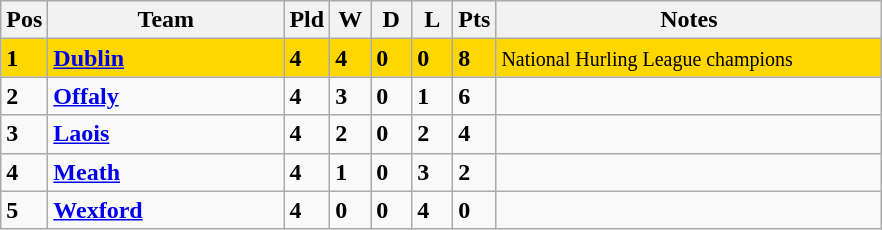<table class="wikitable" style="text-align: centre;">
<tr>
<th width=20>Pos</th>
<th width=150>Team</th>
<th width=20>Pld</th>
<th width=20>W</th>
<th width=20>D</th>
<th width=20>L</th>
<th width=20>Pts</th>
<th width=250>Notes</th>
</tr>
<tr style="background:gold;">
<td><strong>1</strong></td>
<td align=left><strong> <a href='#'>Dublin</a> </strong></td>
<td><strong>4</strong></td>
<td><strong>4</strong></td>
<td><strong>0</strong></td>
<td><strong>0</strong></td>
<td><strong>8</strong></td>
<td><small>National Hurling League champions</small></td>
</tr>
<tr style>
<td><strong>2</strong></td>
<td align=left><strong> <a href='#'>Offaly</a> </strong></td>
<td><strong>4</strong></td>
<td><strong>3</strong></td>
<td><strong>0</strong></td>
<td><strong>1</strong></td>
<td><strong>6</strong></td>
<td></td>
</tr>
<tr style>
<td><strong>3</strong></td>
<td align=left><strong> <a href='#'>Laois</a> </strong></td>
<td><strong>4</strong></td>
<td><strong>2</strong></td>
<td><strong>0</strong></td>
<td><strong>2</strong></td>
<td><strong>4</strong></td>
<td></td>
</tr>
<tr style>
<td><strong>4</strong></td>
<td align=left><strong> <a href='#'>Meath</a> </strong></td>
<td><strong>4</strong></td>
<td><strong>1</strong></td>
<td><strong>0</strong></td>
<td><strong>3</strong></td>
<td><strong>2</strong></td>
<td></td>
</tr>
<tr style>
<td><strong>5</strong></td>
<td align=left><strong> <a href='#'>Wexford</a> </strong></td>
<td><strong>4</strong></td>
<td><strong>0</strong></td>
<td><strong>0</strong></td>
<td><strong>4</strong></td>
<td><strong>0</strong></td>
<td></td>
</tr>
</table>
